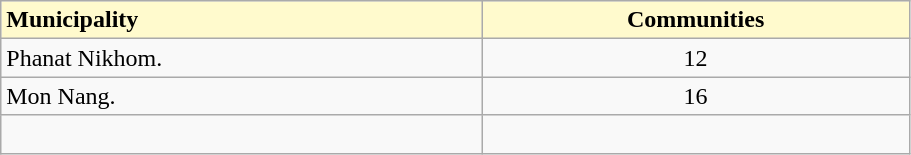<table class="wikitable" style="width:48%; display:inline-table;">
<tr>
<td style= "background: #fffacd;"><strong>Municipality</strong></td>
<td style= "background: #fffacd; text-align:center;"><strong>Communities</strong></td>
</tr>
<tr>
<td>Phanat Nikhom.</td>
<td style="text-align:center;">12</td>
</tr>
<tr>
<td>Mon Nang.</td>
<td style="text-align:center;">16</td>
</tr>
<tr>
<td> </td>
<td> </td>
</tr>
</table>
